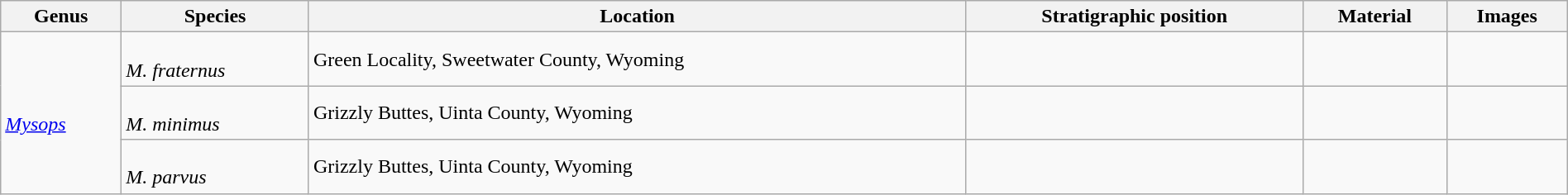<table class="wikitable sortable"  style="margin:auto; width:100%;">
<tr>
<th>Genus</th>
<th>Species</th>
<th>Location</th>
<th>Stratigraphic position</th>
<th>Material</th>
<th>Images</th>
</tr>
<tr>
<td rowspan=3><br><em><a href='#'>Mysops</a></em></td>
<td><br><em>M. fraternus</em></td>
<td>Green Locality, Sweetwater County, Wyoming</td>
<td></td>
<td></td>
<td></td>
</tr>
<tr>
<td><br><em>M. minimus</em></td>
<td>Grizzly Buttes, Uinta County, Wyoming</td>
<td></td>
<td></td>
<td></td>
</tr>
<tr>
<td><br><em>M. parvus</em></td>
<td>Grizzly Buttes, Uinta County, Wyoming</td>
<td></td>
<td></td>
<td></td>
</tr>
</table>
